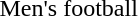<table>
<tr>
<td>Men's football</td>
<td></td>
<td></td>
<td></td>
</tr>
</table>
